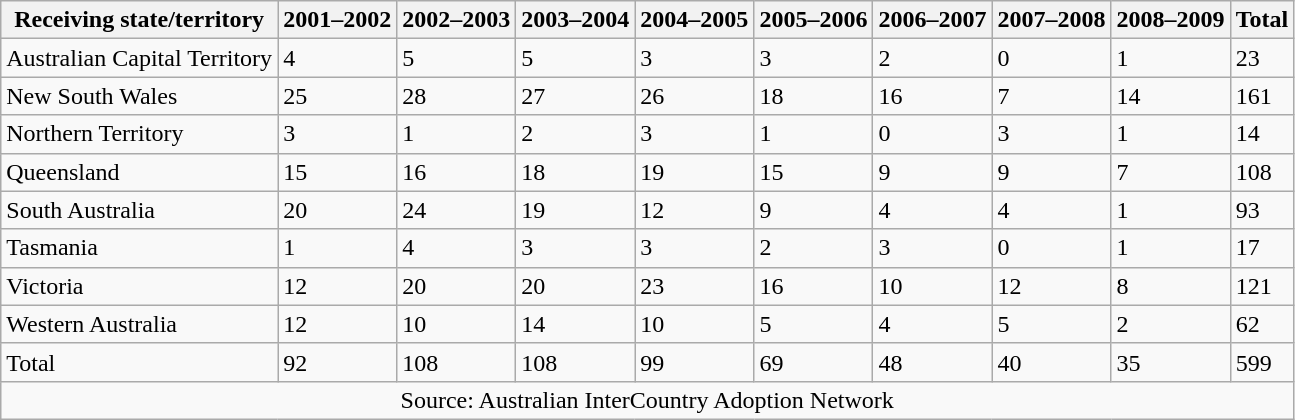<table class="wikitable">
<tr>
<th>Receiving state/territory</th>
<th>2001–2002</th>
<th>2002–2003</th>
<th>2003–2004</th>
<th>2004–2005</th>
<th>2005–2006</th>
<th>2006–2007</th>
<th>2007–2008</th>
<th>2008–2009</th>
<th>Total</th>
</tr>
<tr>
<td>Australian Capital Territory</td>
<td>4</td>
<td>5</td>
<td>5</td>
<td>3</td>
<td>3</td>
<td>2</td>
<td>0</td>
<td>1</td>
<td>23</td>
</tr>
<tr>
<td>New South Wales</td>
<td>25</td>
<td>28</td>
<td>27</td>
<td>26</td>
<td>18</td>
<td>16</td>
<td>7</td>
<td>14</td>
<td>161</td>
</tr>
<tr>
<td>Northern Territory</td>
<td>3</td>
<td>1</td>
<td>2</td>
<td>3</td>
<td>1</td>
<td>0</td>
<td>3</td>
<td>1</td>
<td>14</td>
</tr>
<tr>
<td>Queensland</td>
<td>15</td>
<td>16</td>
<td>18</td>
<td>19</td>
<td>15</td>
<td>9</td>
<td>9</td>
<td>7</td>
<td>108</td>
</tr>
<tr>
<td>South Australia</td>
<td>20</td>
<td>24</td>
<td>19</td>
<td>12</td>
<td>9</td>
<td>4</td>
<td>4</td>
<td>1</td>
<td>93</td>
</tr>
<tr>
<td>Tasmania</td>
<td>1</td>
<td>4</td>
<td>3</td>
<td>3</td>
<td>2</td>
<td>3</td>
<td>0</td>
<td>1</td>
<td>17</td>
</tr>
<tr>
<td>Victoria</td>
<td>12</td>
<td>20</td>
<td>20</td>
<td>23</td>
<td>16</td>
<td>10</td>
<td>12</td>
<td>8</td>
<td>121</td>
</tr>
<tr>
<td>Western Australia</td>
<td>12</td>
<td>10</td>
<td>14</td>
<td>10</td>
<td>5</td>
<td>4</td>
<td>5</td>
<td>2</td>
<td>62</td>
</tr>
<tr>
<td>Total</td>
<td>92</td>
<td>108</td>
<td>108</td>
<td>99</td>
<td>69</td>
<td>48</td>
<td>40</td>
<td>35</td>
<td>599</td>
</tr>
<tr>
<td colspan="10" style="text-align:center;">Source: Australian InterCountry Adoption Network</td>
</tr>
</table>
